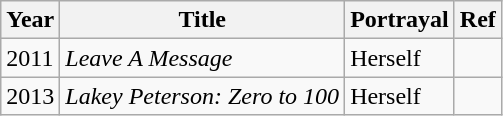<table class="wikitable">
<tr>
<th>Year</th>
<th>Title</th>
<th>Portrayal</th>
<th>Ref</th>
</tr>
<tr>
<td>2011</td>
<td><em>Leave A Message</em></td>
<td>Herself</td>
<td></td>
</tr>
<tr>
<td>2013</td>
<td><em>Lakey Peterson: Zero to 100</em></td>
<td>Herself</td>
<td></td>
</tr>
</table>
